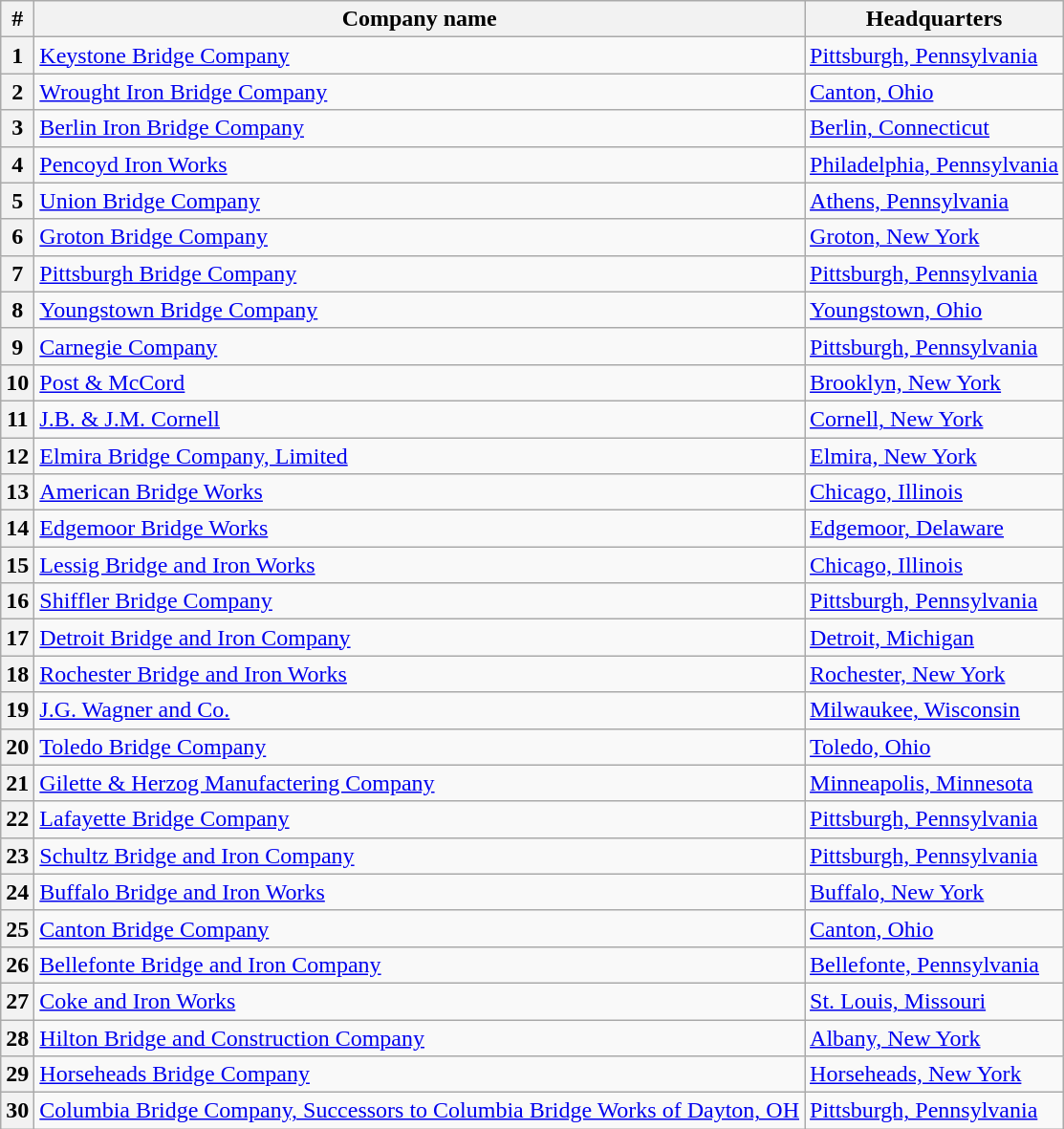<table class="wikitable sortable" style="text-align:left; border="1">
<tr>
<th>#</th>
<th>Company name</th>
<th>Headquarters</th>
</tr>
<tr>
<th>1</th>
<td><a href='#'>Keystone Bridge Company</a></td>
<td><a href='#'>Pittsburgh, Pennsylvania</a></td>
</tr>
<tr>
<th>2</th>
<td><a href='#'>Wrought Iron Bridge Company</a></td>
<td><a href='#'>Canton, Ohio</a></td>
</tr>
<tr>
<th>3</th>
<td><a href='#'>Berlin Iron Bridge Company</a></td>
<td><a href='#'>Berlin, Connecticut</a></td>
</tr>
<tr>
<th>4</th>
<td><a href='#'>Pencoyd Iron Works</a></td>
<td><a href='#'>Philadelphia, Pennsylvania</a></td>
</tr>
<tr>
<th>5</th>
<td><a href='#'>Union Bridge Company</a></td>
<td><a href='#'>Athens, Pennsylvania</a></td>
</tr>
<tr>
<th>6</th>
<td><a href='#'>Groton Bridge Company</a></td>
<td><a href='#'>Groton, New York</a></td>
</tr>
<tr>
<th>7</th>
<td><a href='#'>Pittsburgh Bridge Company</a></td>
<td><a href='#'>Pittsburgh, Pennsylvania</a></td>
</tr>
<tr>
<th>8</th>
<td><a href='#'>Youngstown Bridge Company</a></td>
<td><a href='#'>Youngstown, Ohio</a></td>
</tr>
<tr>
<th>9</th>
<td><a href='#'>Carnegie Company</a></td>
<td><a href='#'>Pittsburgh, Pennsylvania</a></td>
</tr>
<tr>
<th>10</th>
<td><a href='#'>Post & McCord</a></td>
<td><a href='#'>Brooklyn, New York</a></td>
</tr>
<tr>
<th>11</th>
<td><a href='#'>J.B. & J.M. Cornell</a></td>
<td><a href='#'>Cornell, New York</a></td>
</tr>
<tr>
<th>12</th>
<td><a href='#'>Elmira Bridge Company, Limited</a></td>
<td><a href='#'>Elmira, New York</a></td>
</tr>
<tr>
<th>13</th>
<td><a href='#'>American Bridge Works</a></td>
<td><a href='#'>Chicago, Illinois</a></td>
</tr>
<tr>
<th>14</th>
<td><a href='#'>Edgemoor Bridge Works</a></td>
<td><a href='#'>Edgemoor, Delaware</a></td>
</tr>
<tr>
<th>15</th>
<td><a href='#'>Lessig Bridge and Iron Works</a></td>
<td><a href='#'>Chicago, Illinois</a></td>
</tr>
<tr>
<th>16</th>
<td><a href='#'>Shiffler Bridge Company</a></td>
<td><a href='#'>Pittsburgh, Pennsylvania</a></td>
</tr>
<tr>
<th>17</th>
<td><a href='#'>Detroit Bridge and Iron Company</a></td>
<td><a href='#'>Detroit, Michigan</a></td>
</tr>
<tr>
<th>18</th>
<td><a href='#'>Rochester Bridge and Iron Works</a></td>
<td><a href='#'>Rochester, New York</a></td>
</tr>
<tr>
<th>19</th>
<td><a href='#'>J.G. Wagner and Co.</a></td>
<td><a href='#'>Milwaukee, Wisconsin</a></td>
</tr>
<tr>
<th>20</th>
<td><a href='#'>Toledo Bridge Company</a></td>
<td><a href='#'>Toledo, Ohio</a></td>
</tr>
<tr>
<th>21</th>
<td><a href='#'>Gilette & Herzog Manufactering Company</a></td>
<td><a href='#'>Minneapolis, Minnesota</a></td>
</tr>
<tr>
<th>22</th>
<td><a href='#'>Lafayette Bridge Company</a></td>
<td><a href='#'>Pittsburgh, Pennsylvania</a></td>
</tr>
<tr>
<th>23</th>
<td><a href='#'>Schultz Bridge and Iron Company</a></td>
<td><a href='#'>Pittsburgh, Pennsylvania</a></td>
</tr>
<tr>
<th>24</th>
<td><a href='#'>Buffalo Bridge and Iron Works</a></td>
<td><a href='#'>Buffalo, New York</a></td>
</tr>
<tr>
<th>25</th>
<td><a href='#'>Canton Bridge Company</a></td>
<td><a href='#'>Canton, Ohio</a></td>
</tr>
<tr>
<th>26</th>
<td><a href='#'>Bellefonte Bridge and Iron Company</a></td>
<td><a href='#'>Bellefonte, Pennsylvania</a></td>
</tr>
<tr>
<th>27</th>
<td><a href='#'>Coke and Iron Works</a></td>
<td><a href='#'>St. Louis, Missouri</a></td>
</tr>
<tr>
<th>28</th>
<td><a href='#'>Hilton Bridge and Construction Company</a></td>
<td><a href='#'>Albany, New York</a></td>
</tr>
<tr>
<th>29</th>
<td><a href='#'>Horseheads Bridge Company</a></td>
<td><a href='#'>Horseheads, New York</a></td>
</tr>
<tr>
<th>30</th>
<td><a href='#'>Columbia Bridge Company, Successors to Columbia Bridge Works of Dayton, OH</a></td>
<td><a href='#'>Pittsburgh, Pennsylvania</a></td>
</tr>
</table>
